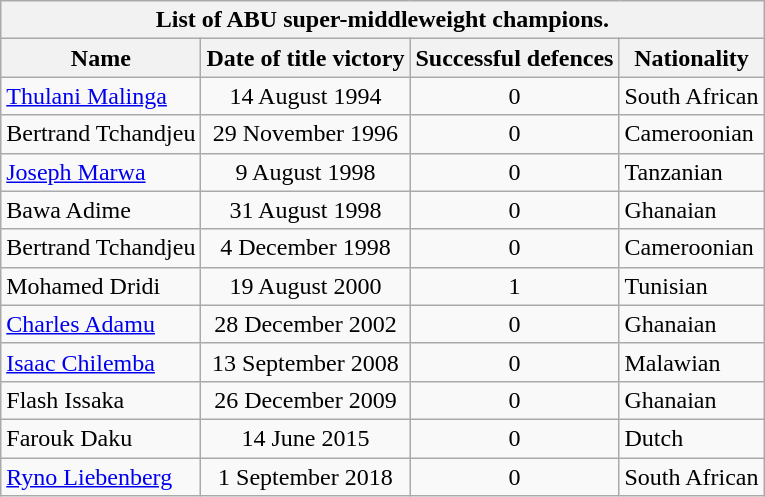<table class="wikitable">
<tr>
<th colspan=4>List of ABU super-middleweight champions.</th>
</tr>
<tr>
<th>Name</th>
<th>Date of title victory</th>
<th>Successful defences</th>
<th>Nationality</th>
</tr>
<tr align=center>
<td align=left><a href='#'>Thulani Malinga</a></td>
<td>14 August 1994</td>
<td>0</td>
<td align=left> South African</td>
</tr>
<tr align=center>
<td align=left>Bertrand Tchandjeu</td>
<td>29 November 1996</td>
<td>0</td>
<td align=left> Cameroonian</td>
</tr>
<tr align=center>
<td align=left><a href='#'>Joseph Marwa</a></td>
<td>9 August 1998</td>
<td>0</td>
<td align=left> Tanzanian</td>
</tr>
<tr align=center>
<td align=left>Bawa Adime</td>
<td>31 August 1998</td>
<td>0</td>
<td align=left> Ghanaian</td>
</tr>
<tr align=center>
<td align=left>Bertrand Tchandjeu</td>
<td>4 December 1998</td>
<td>0</td>
<td align=left> Cameroonian</td>
</tr>
<tr align=center>
<td align=left>Mohamed Dridi</td>
<td>19 August 2000</td>
<td>1</td>
<td align=left> Tunisian</td>
</tr>
<tr align=center>
<td align=left><a href='#'>Charles Adamu</a></td>
<td>28 December 2002</td>
<td>0</td>
<td align=left> Ghanaian</td>
</tr>
<tr align=center>
<td align=left><a href='#'>Isaac Chilemba</a></td>
<td>13 September 2008</td>
<td>0</td>
<td align=left> Malawian</td>
</tr>
<tr align=center>
<td align=left>Flash Issaka</td>
<td>26 December 2009</td>
<td>0</td>
<td align=left> Ghanaian</td>
</tr>
<tr align=center>
<td align=left>Farouk Daku</td>
<td>14 June 2015</td>
<td>0</td>
<td align=left> Dutch</td>
</tr>
<tr align=center>
<td align=left><a href='#'>Ryno Liebenberg</a></td>
<td>1 September 2018</td>
<td>0</td>
<td align=left> South African</td>
</tr>
</table>
